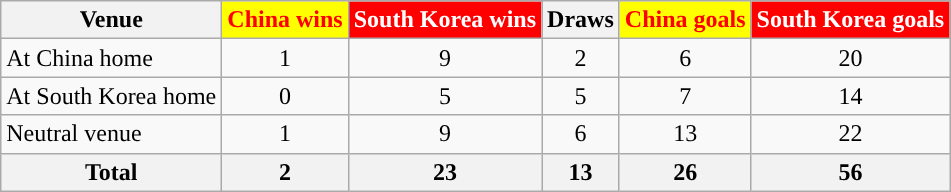<table class="wikitable" style="text-align:center;">
<tr>
<th>Venue</th>
<th style="color:#FF0000;background:#FFFF00">China wins</th>
<th style="color:#FFFFFF;background:#FF0000">South Korea wins</th>
<th>Draws</th>
<th style="color:#FF0000;background:#FFFF00">China goals</th>
<th style="color:#FFFFFF;background:#FF0000">South Korea goals</th>
</tr>
<tr>
<td align="left">At China home</td>
<td>1</td>
<td>9</td>
<td>2</td>
<td>6</td>
<td>20</td>
</tr>
<tr>
<td align="left">At South Korea home</td>
<td>0</td>
<td>5</td>
<td>5</td>
<td>7</td>
<td>14</td>
</tr>
<tr>
<td align="left">Neutral venue</td>
<td>1</td>
<td>9</td>
<td>6</td>
<td>13</td>
<td>22</td>
</tr>
<tr>
<th>Total</th>
<th>2</th>
<th>23</th>
<th>13</th>
<th>26</th>
<th>56</th>
</tr>
</table>
